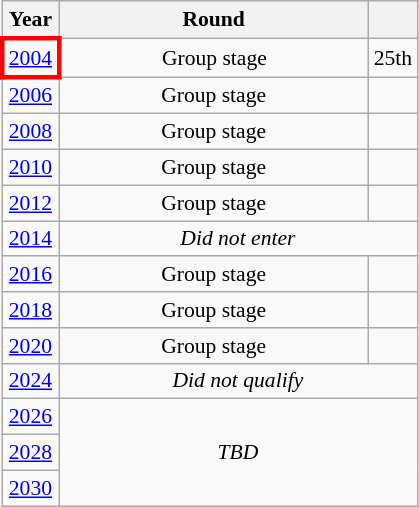<table class="wikitable" style="text-align: center; font-size:90%">
<tr>
<th>Year</th>
<th style="width:200px">Round</th>
<th></th>
</tr>
<tr>
<td style="border: 3px solid red"><a href='#'>2004</a></td>
<td>Group stage</td>
<td>25th</td>
</tr>
<tr>
<td><a href='#'>2006</a></td>
<td>Group stage</td>
<td></td>
</tr>
<tr>
<td><a href='#'>2008</a></td>
<td>Group stage</td>
<td></td>
</tr>
<tr>
<td><a href='#'>2010</a></td>
<td>Group stage</td>
<td></td>
</tr>
<tr>
<td><a href='#'>2012</a></td>
<td>Group stage</td>
<td></td>
</tr>
<tr>
<td><a href='#'>2014</a></td>
<td colspan="2"><em>Did not enter</em></td>
</tr>
<tr>
<td><a href='#'>2016</a></td>
<td>Group stage</td>
<td></td>
</tr>
<tr>
<td><a href='#'>2018</a></td>
<td>Group stage</td>
<td></td>
</tr>
<tr>
<td><a href='#'>2020</a></td>
<td>Group stage</td>
<td></td>
</tr>
<tr>
<td><a href='#'>2024</a></td>
<td colspan="2"><em>Did not qualify</em></td>
</tr>
<tr>
<td><a href='#'>2026</a></td>
<td colspan="2" rowspan="3"><em>TBD</em></td>
</tr>
<tr>
<td><a href='#'>2028</a></td>
</tr>
<tr>
<td><a href='#'>2030</a></td>
</tr>
</table>
